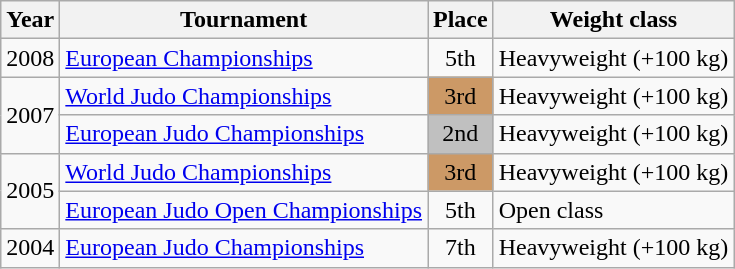<table class=wikitable>
<tr>
<th>Year</th>
<th>Tournament</th>
<th>Place</th>
<th>Weight class</th>
</tr>
<tr>
<td>2008</td>
<td><a href='#'>European Championships</a></td>
<td align="center">5th</td>
<td>Heavyweight (+100 kg)</td>
</tr>
<tr>
<td rowspan=2>2007</td>
<td><a href='#'>World Judo Championships</a></td>
<td bgcolor="cc9966" align="center">3rd</td>
<td>Heavyweight (+100 kg)</td>
</tr>
<tr>
<td><a href='#'>European Judo Championships</a></td>
<td bgcolor="silver" align="center">2nd</td>
<td>Heavyweight (+100 kg)</td>
</tr>
<tr>
<td rowspan=2>2005</td>
<td><a href='#'>World Judo Championships</a></td>
<td bgcolor="cc9966" align="center">3rd</td>
<td>Heavyweight (+100 kg)</td>
</tr>
<tr>
<td><a href='#'>European Judo Open Championships</a></td>
<td align="center">5th</td>
<td>Open class</td>
</tr>
<tr>
<td>2004</td>
<td><a href='#'>European Judo Championships</a></td>
<td align="center">7th</td>
<td>Heavyweight (+100 kg)</td>
</tr>
</table>
